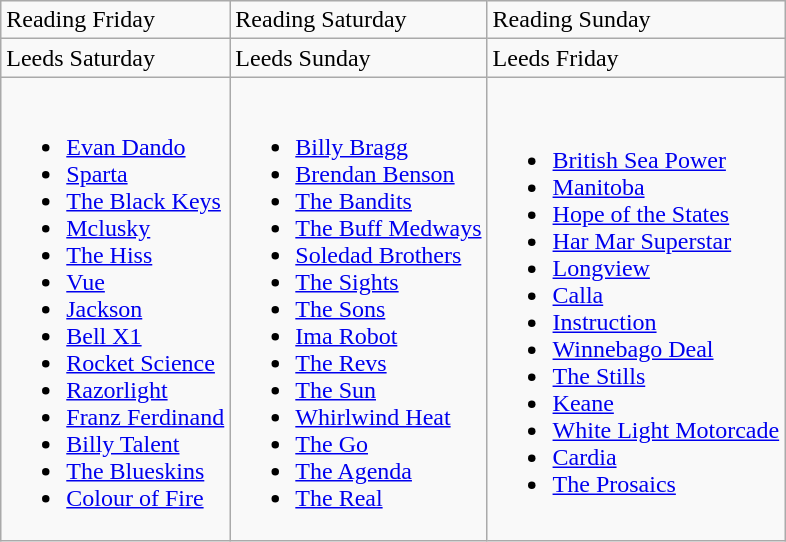<table class="wikitable">
<tr>
<td>Reading Friday</td>
<td>Reading Saturday</td>
<td>Reading Sunday</td>
</tr>
<tr>
<td>Leeds Saturday</td>
<td>Leeds Sunday</td>
<td>Leeds Friday</td>
</tr>
<tr>
<td><br><ul><li><a href='#'>Evan Dando</a></li><li><a href='#'>Sparta</a></li><li><a href='#'>The Black Keys</a></li><li><a href='#'>Mclusky</a></li><li><a href='#'>The Hiss</a></li><li><a href='#'>Vue</a></li><li><a href='#'>Jackson</a></li><li><a href='#'>Bell X1</a></li><li><a href='#'>Rocket Science</a></li><li><a href='#'>Razorlight</a></li><li><a href='#'>Franz Ferdinand</a></li><li><a href='#'>Billy Talent</a></li><li><a href='#'>The Blueskins</a></li><li><a href='#'>Colour of Fire</a></li></ul></td>
<td><br><ul><li><a href='#'>Billy Bragg</a></li><li><a href='#'>Brendan Benson</a></li><li><a href='#'>The Bandits</a></li><li><a href='#'>The Buff Medways</a></li><li><a href='#'>Soledad Brothers</a></li><li><a href='#'>The Sights</a></li><li><a href='#'>The Sons</a></li><li><a href='#'>Ima Robot</a></li><li><a href='#'>The Revs</a></li><li><a href='#'>The Sun</a></li><li><a href='#'>Whirlwind Heat</a></li><li><a href='#'>The Go</a></li><li><a href='#'>The Agenda</a></li><li><a href='#'>The Real</a></li></ul></td>
<td><br><ul><li><a href='#'>British Sea Power</a></li><li><a href='#'>Manitoba</a></li><li><a href='#'>Hope of the States</a></li><li><a href='#'>Har Mar Superstar</a></li><li><a href='#'>Longview</a></li><li><a href='#'>Calla</a></li><li><a href='#'>Instruction</a></li><li><a href='#'>Winnebago Deal</a></li><li><a href='#'>The Stills</a></li><li><a href='#'>Keane</a></li><li><a href='#'>White Light Motorcade</a></li><li><a href='#'>Cardia</a></li><li><a href='#'>The Prosaics</a></li></ul></td>
</tr>
</table>
